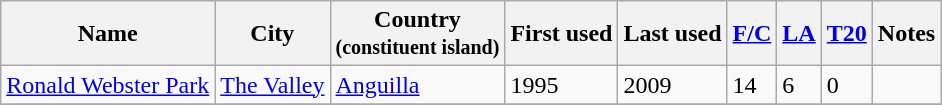<table class ="wikitable sortable">
<tr>
<th>Name</th>
<th>City</th>
<th>Country<br><small>(constituent island)</small></th>
<th>First used</th>
<th>Last used</th>
<th><a href='#'>F/C</a></th>
<th><a href='#'>LA</a></th>
<th><a href='#'>T20</a></th>
<th>Notes</th>
</tr>
<tr>
<td><a href='#'>Ronald Webster Park</a></td>
<td><a href='#'>The Valley</a></td>
<td><a href='#'>Anguilla</a></td>
<td>1995</td>
<td>2009</td>
<td>14</td>
<td>6</td>
<td>0</td>
<td></td>
</tr>
<tr>
</tr>
</table>
